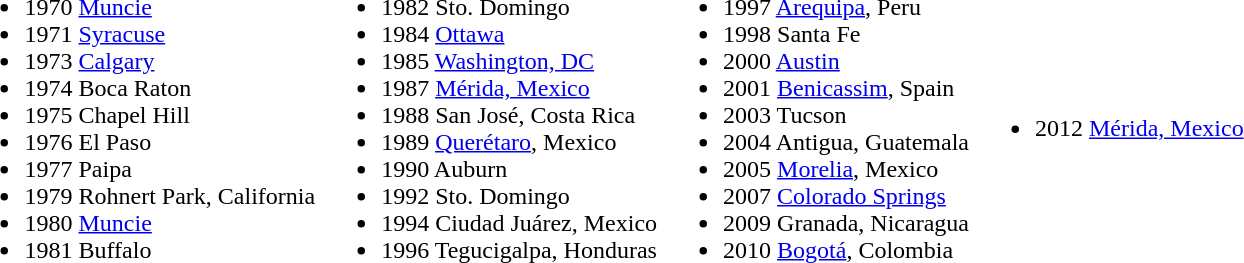<table>
<tr>
<td><br><ul><li>1970 <a href='#'>Muncie</a></li><li>1971 <a href='#'>Syracuse</a></li><li>1973 <a href='#'>Calgary</a></li><li>1974 Boca Raton</li><li>1975 Chapel Hill</li><li>1976 El Paso</li><li>1977 Paipa</li><li>1979 Rohnert Park, California</li><li>1980 <a href='#'>Muncie</a></li><li>1981 Buffalo</li></ul></td>
<td><br><ul><li>1982 Sto. Domingo</li><li>1984 <a href='#'>Ottawa</a></li><li>1985 <a href='#'>Washington, DC</a></li><li>1987 <a href='#'>Mérida, Mexico</a></li><li>1988 San José, Costa Rica</li><li>1989 <a href='#'>Querétaro</a>, Mexico</li><li>1990 Auburn</li><li>1992 Sto. Domingo</li><li>1994 Ciudad Juárez, Mexico</li><li>1996 Tegucigalpa, Honduras</li></ul></td>
<td><br><ul><li>1997 <a href='#'>Arequipa</a>, Peru</li><li>1998 Santa Fe</li><li>2000 <a href='#'>Austin</a></li><li>2001 <a href='#'>Benicassim</a>, Spain</li><li>2003 Tucson</li><li>2004 Antigua, Guatemala</li><li>2005 <a href='#'>Morelia</a>, Mexico</li><li>2007 <a href='#'>Colorado Springs</a></li><li>2009 Granada, Nicaragua</li><li>2010 <a href='#'>Bogotá</a>, Colombia</li></ul></td>
<td><br><ul><li>2012 <a href='#'>Mérida, Mexico</a></li></ul></td>
</tr>
</table>
